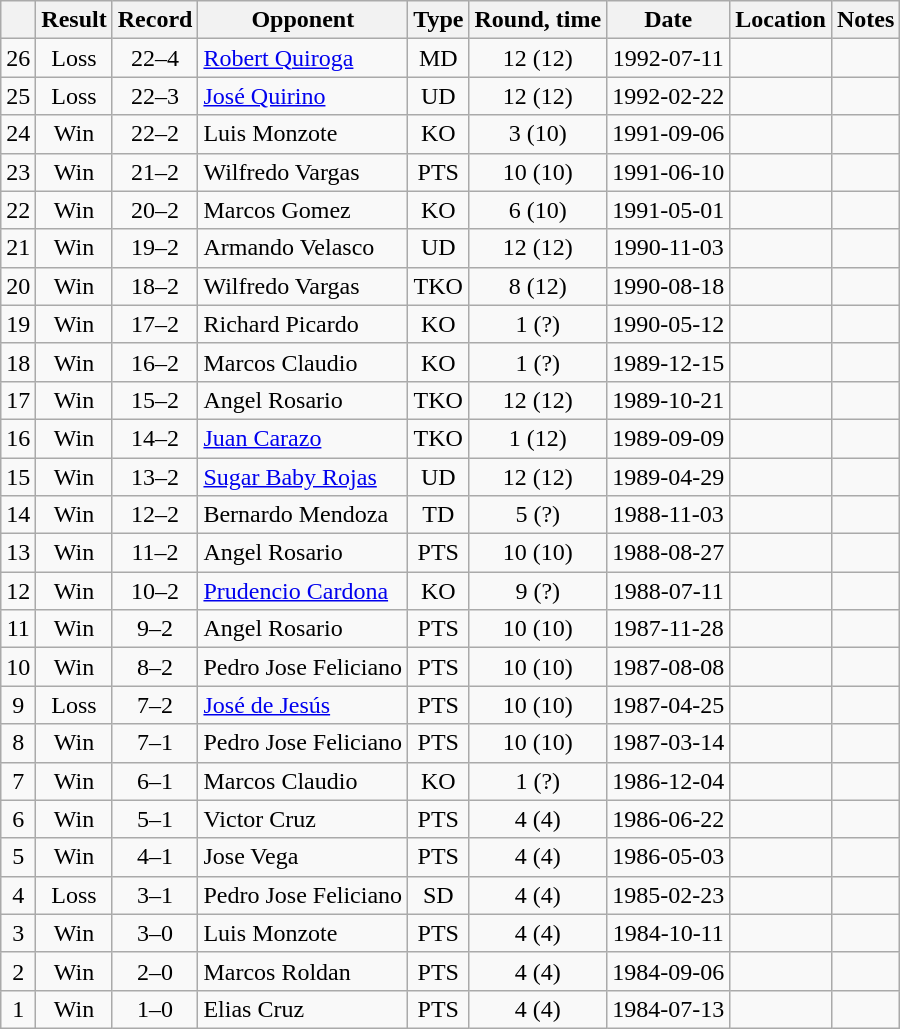<table class=wikitable style=text-align:center>
<tr>
<th></th>
<th>Result</th>
<th>Record</th>
<th>Opponent</th>
<th>Type</th>
<th>Round, time</th>
<th>Date</th>
<th>Location</th>
<th>Notes</th>
</tr>
<tr>
<td>26</td>
<td>Loss</td>
<td>22–4</td>
<td align=left><a href='#'>Robert Quiroga</a></td>
<td>MD</td>
<td>12 (12)</td>
<td>1992-07-11</td>
<td align=left></td>
<td align=left></td>
</tr>
<tr>
<td>25</td>
<td>Loss</td>
<td>22–3</td>
<td align=left><a href='#'>José Quirino</a></td>
<td>UD</td>
<td>12 (12)</td>
<td>1992-02-22</td>
<td align=left></td>
<td align=left></td>
</tr>
<tr>
<td>24</td>
<td>Win</td>
<td>22–2</td>
<td align=left>Luis Monzote</td>
<td>KO</td>
<td>3 (10)</td>
<td>1991-09-06</td>
<td align=left></td>
<td align=left></td>
</tr>
<tr>
<td>23</td>
<td>Win</td>
<td>21–2</td>
<td align=left>Wilfredo Vargas</td>
<td>PTS</td>
<td>10 (10)</td>
<td>1991-06-10</td>
<td align=left></td>
<td align=left></td>
</tr>
<tr>
<td>22</td>
<td>Win</td>
<td>20–2</td>
<td align=left>Marcos Gomez</td>
<td>KO</td>
<td>6 (10)</td>
<td>1991-05-01</td>
<td align=left></td>
<td align=left></td>
</tr>
<tr>
<td>21</td>
<td>Win</td>
<td>19–2</td>
<td align=left>Armando Velasco</td>
<td>UD</td>
<td>12 (12)</td>
<td>1990-11-03</td>
<td align=left></td>
<td align=left></td>
</tr>
<tr>
<td>20</td>
<td>Win</td>
<td>18–2</td>
<td align=left>Wilfredo Vargas</td>
<td>TKO</td>
<td>8 (12)</td>
<td>1990-08-18</td>
<td align=left></td>
<td align=left></td>
</tr>
<tr>
<td>19</td>
<td>Win</td>
<td>17–2</td>
<td align=left>Richard Picardo</td>
<td>KO</td>
<td>1 (?)</td>
<td>1990-05-12</td>
<td align=left></td>
<td align=left></td>
</tr>
<tr>
<td>18</td>
<td>Win</td>
<td>16–2</td>
<td align=left>Marcos Claudio</td>
<td>KO</td>
<td>1 (?)</td>
<td>1989-12-15</td>
<td align=left></td>
<td align=left></td>
</tr>
<tr>
<td>17</td>
<td>Win</td>
<td>15–2</td>
<td align=left>Angel Rosario</td>
<td>TKO</td>
<td>12 (12)</td>
<td>1989-10-21</td>
<td align=left></td>
<td align=left></td>
</tr>
<tr>
<td>16</td>
<td>Win</td>
<td>14–2</td>
<td align=left><a href='#'>Juan Carazo</a></td>
<td>TKO</td>
<td>1 (12)</td>
<td>1989-09-09</td>
<td align=left></td>
<td align=left></td>
</tr>
<tr>
<td>15</td>
<td>Win</td>
<td>13–2</td>
<td align=left><a href='#'>Sugar Baby Rojas</a></td>
<td>UD</td>
<td>12 (12)</td>
<td>1989-04-29</td>
<td align=left></td>
<td align=left></td>
</tr>
<tr>
<td>14</td>
<td>Win</td>
<td>12–2</td>
<td align=left>Bernardo Mendoza</td>
<td>TD</td>
<td>5 (?)</td>
<td>1988-11-03</td>
<td align=left></td>
<td align=left></td>
</tr>
<tr>
<td>13</td>
<td>Win</td>
<td>11–2</td>
<td align=left>Angel Rosario</td>
<td>PTS</td>
<td>10 (10)</td>
<td>1988-08-27</td>
<td align=left></td>
<td align=left></td>
</tr>
<tr>
<td>12</td>
<td>Win</td>
<td>10–2</td>
<td align=left><a href='#'>Prudencio Cardona</a></td>
<td>KO</td>
<td>9 (?)</td>
<td>1988-07-11</td>
<td align=left></td>
<td align=left></td>
</tr>
<tr>
<td>11</td>
<td>Win</td>
<td>9–2</td>
<td align=left>Angel Rosario</td>
<td>PTS</td>
<td>10 (10)</td>
<td>1987-11-28</td>
<td align=left></td>
<td align=left></td>
</tr>
<tr>
<td>10</td>
<td>Win</td>
<td>8–2</td>
<td align=left>Pedro Jose Feliciano</td>
<td>PTS</td>
<td>10 (10)</td>
<td>1987-08-08</td>
<td align=left></td>
<td align=left></td>
</tr>
<tr>
<td>9</td>
<td>Loss</td>
<td>7–2</td>
<td align=left><a href='#'>José de Jesús</a></td>
<td>PTS</td>
<td>10 (10)</td>
<td>1987-04-25</td>
<td align=left></td>
<td align=left></td>
</tr>
<tr>
<td>8</td>
<td>Win</td>
<td>7–1</td>
<td align=left>Pedro Jose Feliciano</td>
<td>PTS</td>
<td>10 (10)</td>
<td>1987-03-14</td>
<td align=left></td>
<td align=left></td>
</tr>
<tr>
<td>7</td>
<td>Win</td>
<td>6–1</td>
<td align=left>Marcos Claudio</td>
<td>KO</td>
<td>1 (?)</td>
<td>1986-12-04</td>
<td align=left></td>
<td align=left></td>
</tr>
<tr>
<td>6</td>
<td>Win</td>
<td>5–1</td>
<td align=left>Victor Cruz</td>
<td>PTS</td>
<td>4 (4)</td>
<td>1986-06-22</td>
<td align=left></td>
<td align=left></td>
</tr>
<tr>
<td>5</td>
<td>Win</td>
<td>4–1</td>
<td align=left>Jose Vega</td>
<td>PTS</td>
<td>4 (4)</td>
<td>1986-05-03</td>
<td align=left></td>
<td align=left></td>
</tr>
<tr>
<td>4</td>
<td>Loss</td>
<td>3–1</td>
<td align=left>Pedro Jose Feliciano</td>
<td>SD</td>
<td>4 (4)</td>
<td>1985-02-23</td>
<td align=left></td>
<td align=left></td>
</tr>
<tr>
<td>3</td>
<td>Win</td>
<td>3–0</td>
<td align=left>Luis Monzote</td>
<td>PTS</td>
<td>4 (4)</td>
<td>1984-10-11</td>
<td align=left></td>
<td align=left></td>
</tr>
<tr>
<td>2</td>
<td>Win</td>
<td>2–0</td>
<td align=left>Marcos Roldan</td>
<td>PTS</td>
<td>4 (4)</td>
<td>1984-09-06</td>
<td align=left></td>
<td align=left></td>
</tr>
<tr>
<td>1</td>
<td>Win</td>
<td>1–0</td>
<td align=left>Elias Cruz</td>
<td>PTS</td>
<td>4 (4)</td>
<td>1984-07-13</td>
<td align=left></td>
<td align=left></td>
</tr>
</table>
